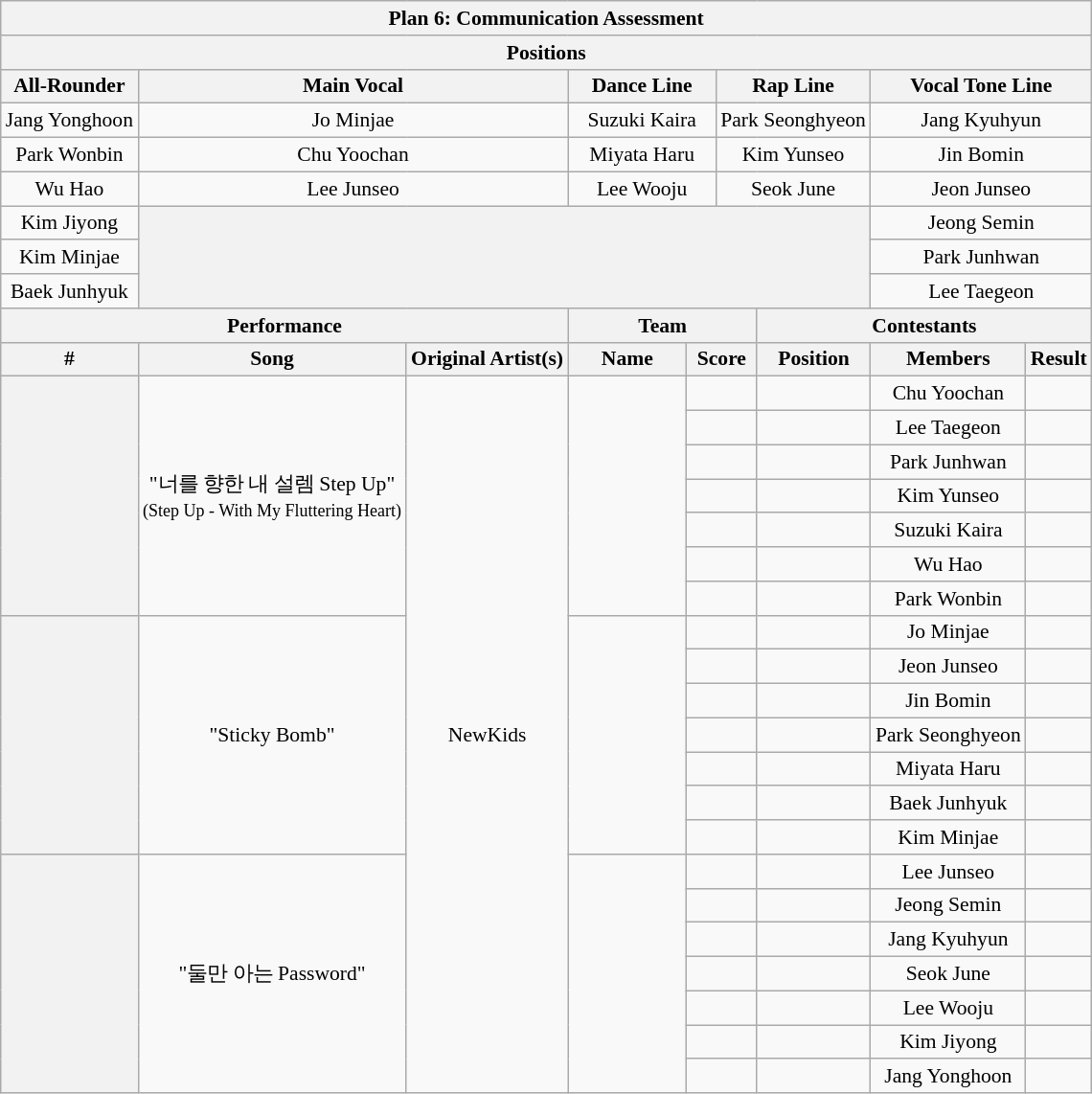<table class="wikitable sortable mw-collapsible mw-collapsed" style="font-size:90%; text-align:center; ">
<tr>
<th colspan="9">Plan 6: Communication Assessment</th>
</tr>
<tr>
<th colspan="9">Positions</th>
</tr>
<tr>
<th>All-Rounder</th>
<th colspan="2">Main Vocal</th>
<th colspan="2">Dance Line</th>
<th colspan="2">Rap Line</th>
<th colspan="2">Vocal Tone Line</th>
</tr>
<tr>
<td>Jang Yonghoon</td>
<td colspan="2">Jo Minjae</td>
<td colspan="2">Suzuki Kaira</td>
<td colspan="2">Park Seonghyeon</td>
<td colspan="2">Jang Kyuhyun</td>
</tr>
<tr>
<td>Park Wonbin</td>
<td colspan="2">Chu Yoochan</td>
<td colspan="2">Miyata Haru</td>
<td colspan="2">Kim Yunseo</td>
<td colspan="2">Jin Bomin</td>
</tr>
<tr>
<td>Wu Hao</td>
<td colspan="2">Lee Junseo</td>
<td colspan="2">Lee Wooju</td>
<td colspan="2">Seok June</td>
<td colspan="2">Jeon Junseo</td>
</tr>
<tr>
<td>Kim Jiyong</td>
<th colspan="6" rowspan="3"></th>
<td colspan="2">Jeong Semin</td>
</tr>
<tr>
<td>Kim Minjae</td>
<td colspan="2">Park Junhwan</td>
</tr>
<tr>
<td>Baek Junhyuk</td>
<td colspan="2">Lee Taegeon</td>
</tr>
<tr>
<th colspan="3">Performance</th>
<th colspan="3">Team</th>
<th colspan="3">Contestants</th>
</tr>
<tr>
<th>#</th>
<th>Song</th>
<th>Original Artist(s)</th>
<th>Name</th>
<th colspan="2">Score</th>
<th>Position</th>
<th>Members</th>
<th>Result</th>
</tr>
<tr>
<th rowspan="7"></th>
<td rowspan="7">"너를 향한 내 설렘 Step Up"<br><small>(Step Up - With My Fluttering Heart)</small></td>
<td rowspan="21">NewKids</td>
<td rowspan="7"></td>
<td colspan="2"></td>
<td></td>
<td>Chu Yoochan</td>
<td></td>
</tr>
<tr>
<td colspan="2"></td>
<td></td>
<td>Lee Taegeon</td>
<td></td>
</tr>
<tr>
<td colspan="2"></td>
<td></td>
<td>Park Junhwan</td>
<td></td>
</tr>
<tr>
<td colspan="2"></td>
<td></td>
<td>Kim Yunseo</td>
<td></td>
</tr>
<tr>
<td colspan="2"></td>
<td></td>
<td>Suzuki Kaira</td>
<td></td>
</tr>
<tr>
<td colspan="2"></td>
<td></td>
<td>Wu Hao</td>
<td></td>
</tr>
<tr>
<td colspan="2"></td>
<td></td>
<td>Park Wonbin</td>
<td></td>
</tr>
<tr>
<th rowspan="7"></th>
<td rowspan="7">"Sticky Bomb"</td>
<td rowspan="7"></td>
<td colspan="2"></td>
<td></td>
<td>Jo Minjae</td>
<td></td>
</tr>
<tr>
<td colspan="2"></td>
<td></td>
<td>Jeon Junseo</td>
<td></td>
</tr>
<tr>
<td colspan="2"></td>
<td></td>
<td>Jin Bomin</td>
<td></td>
</tr>
<tr>
<td colspan="2"></td>
<td></td>
<td>Park Seonghyeon</td>
<td></td>
</tr>
<tr>
<td colspan="2"></td>
<td></td>
<td>Miyata Haru</td>
<td></td>
</tr>
<tr>
<td colspan="2"></td>
<td></td>
<td>Baek Junhyuk</td>
<td></td>
</tr>
<tr>
<td colspan="2"></td>
<td></td>
<td>Kim Minjae</td>
<td></td>
</tr>
<tr>
<th rowspan="7"></th>
<td rowspan="7">"둘만 아는 Password"</td>
<td rowspan="7"></td>
<td colspan="2"></td>
<td></td>
<td>Lee Junseo</td>
<td></td>
</tr>
<tr>
<td colspan="2"></td>
<td></td>
<td>Jeong Semin</td>
<td></td>
</tr>
<tr>
<td colspan="2"></td>
<td></td>
<td>Jang Kyuhyun</td>
<td></td>
</tr>
<tr>
<td colspan="2"></td>
<td></td>
<td>Seok June</td>
<td></td>
</tr>
<tr>
<td colspan="2"></td>
<td></td>
<td>Lee Wooju</td>
<td></td>
</tr>
<tr>
<td colspan="2"></td>
<td></td>
<td>Kim Jiyong</td>
<td></td>
</tr>
<tr>
<td colspan="2"></td>
<td></td>
<td>Jang Yonghoon</td>
<td></td>
</tr>
</table>
